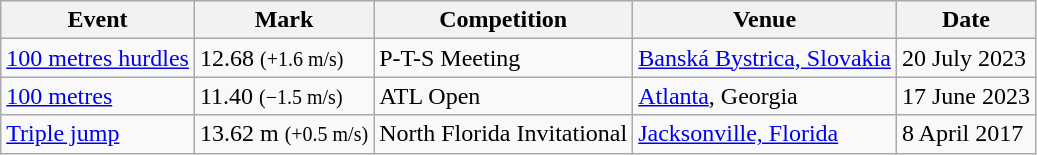<table class="wikitable">
<tr>
<th>Event</th>
<th>Mark</th>
<th>Competition</th>
<th>Venue</th>
<th>Date</th>
</tr>
<tr>
<td><a href='#'>100 metres hurdles</a></td>
<td>12.68 <small>(+1.6 m/s)</small></td>
<td>P-T-S Meeting</td>
<td><a href='#'>Banská Bystrica, Slovakia</a></td>
<td>20 July 2023</td>
</tr>
<tr>
<td><a href='#'>100 metres</a></td>
<td>11.40 <small>(−1.5 m/s)</small></td>
<td>ATL Open</td>
<td><a href='#'>Atlanta</a>, Georgia</td>
<td>17 June 2023</td>
</tr>
<tr>
<td><a href='#'>Triple jump</a></td>
<td>13.62 m <small>(+0.5 m/s)</small></td>
<td>North Florida Invitational</td>
<td><a href='#'>Jacksonville, Florida</a></td>
<td>8 April 2017</td>
</tr>
</table>
